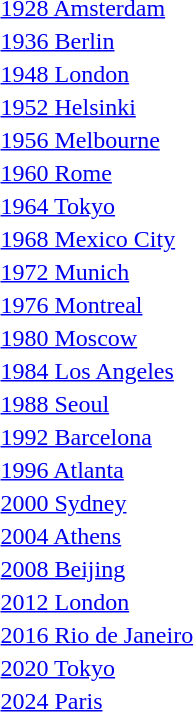<table>
<tr>
<td><a href='#'>1928 Amsterdam</a><br></td>
<td><br></td>
<td><br></td>
<td><br></td>
</tr>
<tr>
<td><a href='#'>1936 Berlin</a><br></td>
<td><br></td>
<td><br></td>
<td><br></td>
</tr>
<tr>
<td><a href='#'>1948 London</a><br></td>
<td><br></td>
<td><br></td>
<td><br></td>
</tr>
<tr>
<td><a href='#'>1952 Helsinki</a><br></td>
<td><br></td>
<td><br></td>
<td><br></td>
</tr>
<tr>
<td><a href='#'>1956 Melbourne</a><br></td>
<td><br></td>
<td><br></td>
<td><br></td>
</tr>
<tr>
<td><a href='#'>1960 Rome</a><br></td>
<td><br></td>
<td><br></td>
<td><br></td>
</tr>
<tr>
<td><a href='#'>1964 Tokyo</a><br></td>
<td><br></td>
<td><br></td>
<td><br></td>
</tr>
<tr>
<td><a href='#'>1968 Mexico City</a><br></td>
<td><br></td>
<td><br></td>
<td><br></td>
</tr>
<tr>
<td><a href='#'>1972 Munich</a><br></td>
<td><br></td>
<td><br></td>
<td><br></td>
</tr>
<tr>
<td><a href='#'>1976 Montreal</a><br></td>
<td><br></td>
<td><br></td>
<td><br></td>
</tr>
<tr>
<td><a href='#'>1980 Moscow</a><br></td>
<td><br></td>
<td><br></td>
<td><br></td>
</tr>
<tr>
<td><a href='#'>1984 Los Angeles</a><br></td>
<td><br></td>
<td><br></td>
<td><br></td>
</tr>
<tr>
<td><a href='#'>1988 Seoul</a><br></td>
<td><br></td>
<td><br></td>
<td><br></td>
</tr>
<tr>
<td><a href='#'>1992 Barcelona</a><br></td>
<td><br></td>
<td><br></td>
<td><br></td>
</tr>
<tr>
<td><a href='#'>1996 Atlanta</a><br></td>
<td><br></td>
<td><br></td>
<td><br></td>
</tr>
<tr>
<td><a href='#'>2000 Sydney</a><br></td>
<td><br></td>
<td><br></td>
<td><br></td>
</tr>
<tr>
<td><a href='#'>2004 Athens</a><br></td>
<td><br></td>
<td><br></td>
<td><br></td>
</tr>
<tr>
<td><a href='#'>2008 Beijing</a><br></td>
<td><br></td>
<td><br></td>
<td><br></td>
</tr>
<tr>
<td><a href='#'>2012 London</a><br></td>
<td><br></td>
<td><br></td>
<td><br></td>
</tr>
<tr>
<td><a href='#'>2016 Rio de Janeiro</a><br></td>
<td><br></td>
<td><br></td>
<td><br></td>
</tr>
<tr>
<td><a href='#'>2020 Tokyo</a><br></td>
<td><br></td>
<td><br></td>
<td><br></td>
</tr>
<tr>
<td><a href='#'>2024 Paris</a><br></td>
<td><br></td>
<td><br></td>
<td><br></td>
</tr>
</table>
